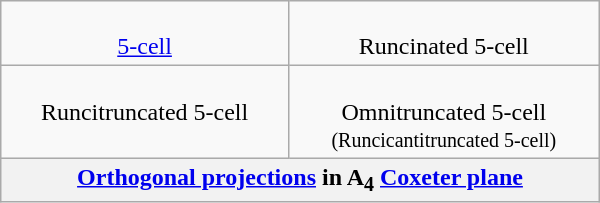<table class=wikitable style="float:right; margin-left:8px; width:400px">
<tr align=center valign=top>
<td><br><a href='#'>5-cell</a><br></td>
<td><br>Runcinated 5-cell<br></td>
</tr>
<tr align=center valign=top>
<td><br>Runcitruncated 5-cell<br></td>
<td><br>Omnitruncated 5-cell<br><small>(Runcicantitruncated 5-cell)</small><br></td>
</tr>
<tr>
<th colspan=2><a href='#'>Orthogonal projections</a> in A<sub>4</sub> <a href='#'>Coxeter plane</a></th>
</tr>
</table>
